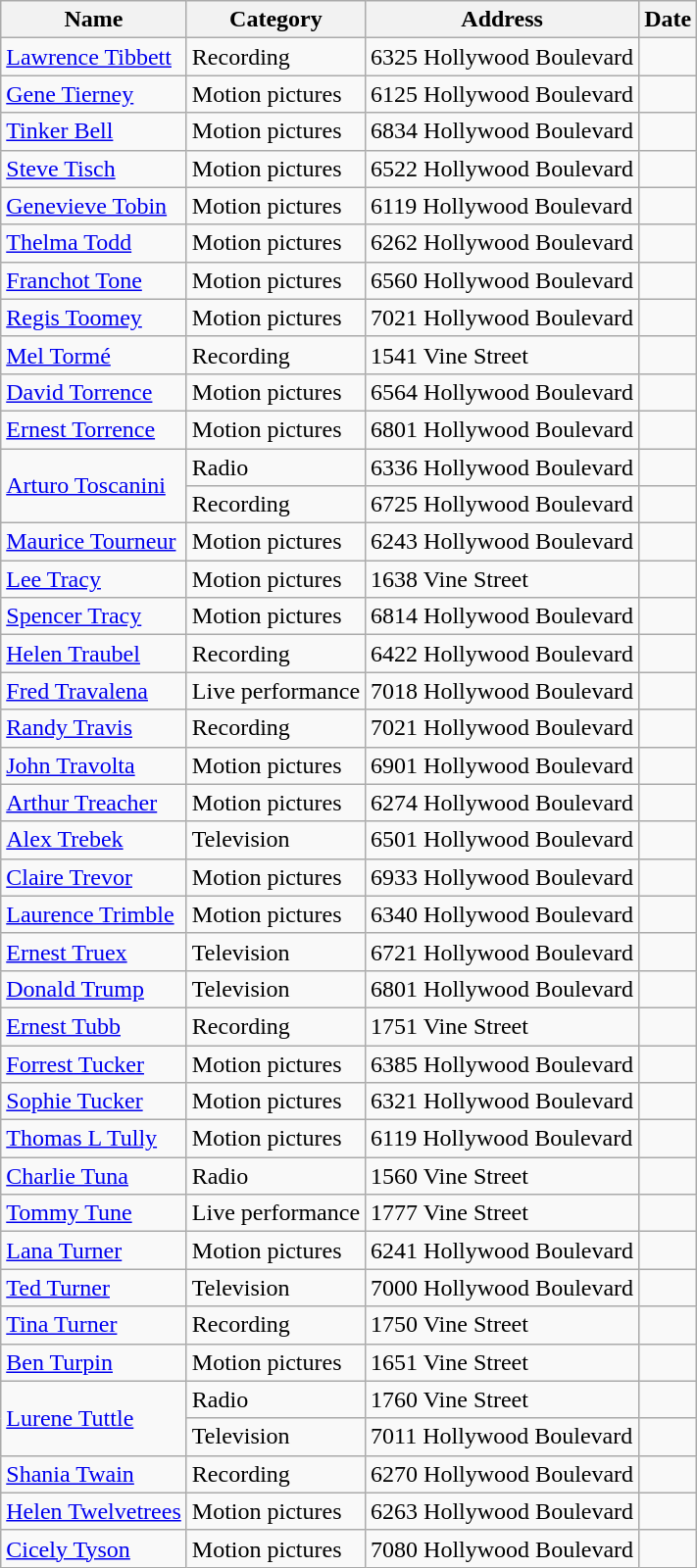<table class="wikitable sortable" style="font-size: 100%;">
<tr>
<th>Name</th>
<th>Category</th>
<th>Address</th>
<th>Date</th>
</tr>
<tr>
<td><a href='#'>Lawrence Tibbett</a></td>
<td>Recording</td>
<td>6325 Hollywood Boulevard</td>
<td></td>
</tr>
<tr>
<td><a href='#'>Gene Tierney</a></td>
<td>Motion pictures</td>
<td>6125 Hollywood Boulevard</td>
<td></td>
</tr>
<tr>
<td><a href='#'>Tinker Bell</a></td>
<td>Motion pictures</td>
<td>6834 Hollywood Boulevard</td>
<td></td>
</tr>
<tr>
<td><a href='#'>Steve Tisch</a></td>
<td>Motion pictures</td>
<td>6522 Hollywood Boulevard</td>
<td></td>
</tr>
<tr>
<td><a href='#'>Genevieve Tobin</a></td>
<td>Motion pictures</td>
<td>6119 Hollywood Boulevard</td>
<td></td>
</tr>
<tr>
<td><a href='#'>Thelma Todd</a></td>
<td>Motion pictures</td>
<td>6262 Hollywood Boulevard</td>
<td></td>
</tr>
<tr>
<td><a href='#'>Franchot Tone</a></td>
<td>Motion pictures</td>
<td>6560 Hollywood Boulevard</td>
<td></td>
</tr>
<tr>
<td><a href='#'>Regis Toomey</a></td>
<td>Motion pictures</td>
<td>7021 Hollywood Boulevard</td>
<td></td>
</tr>
<tr>
<td><a href='#'>Mel Tormé</a></td>
<td>Recording</td>
<td>1541 Vine Street</td>
<td></td>
</tr>
<tr>
<td><a href='#'>David Torrence</a></td>
<td>Motion pictures</td>
<td>6564 Hollywood Boulevard</td>
<td></td>
</tr>
<tr>
<td><a href='#'>Ernest Torrence</a></td>
<td>Motion pictures</td>
<td>6801 Hollywood Boulevard</td>
<td></td>
</tr>
<tr>
<td rowspan="2"><a href='#'>Arturo Toscanini</a></td>
<td>Radio</td>
<td>6336 Hollywood Boulevard</td>
<td></td>
</tr>
<tr>
<td>Recording</td>
<td>6725 Hollywood Boulevard</td>
<td></td>
</tr>
<tr>
<td><a href='#'>Maurice Tourneur</a></td>
<td>Motion pictures</td>
<td>6243 Hollywood Boulevard</td>
<td></td>
</tr>
<tr>
<td><a href='#'>Lee Tracy</a></td>
<td>Motion pictures</td>
<td>1638 Vine Street</td>
<td></td>
</tr>
<tr>
<td><a href='#'>Spencer Tracy</a></td>
<td>Motion pictures</td>
<td>6814 Hollywood Boulevard</td>
<td></td>
</tr>
<tr>
<td><a href='#'>Helen Traubel</a></td>
<td>Recording</td>
<td>6422 Hollywood Boulevard</td>
<td></td>
</tr>
<tr>
<td><a href='#'>Fred Travalena</a></td>
<td>Live performance</td>
<td>7018 Hollywood Boulevard</td>
<td></td>
</tr>
<tr>
<td><a href='#'>Randy Travis</a></td>
<td>Recording</td>
<td>7021 Hollywood Boulevard</td>
<td></td>
</tr>
<tr>
<td><a href='#'>John Travolta</a></td>
<td>Motion pictures</td>
<td>6901 Hollywood Boulevard</td>
<td></td>
</tr>
<tr>
<td><a href='#'>Arthur Treacher</a></td>
<td>Motion pictures</td>
<td>6274 Hollywood Boulevard</td>
<td></td>
</tr>
<tr>
<td><a href='#'>Alex Trebek</a></td>
<td>Television</td>
<td>6501 Hollywood Boulevard</td>
<td></td>
</tr>
<tr>
<td><a href='#'>Claire Trevor</a></td>
<td>Motion pictures</td>
<td>6933 Hollywood Boulevard</td>
<td></td>
</tr>
<tr>
<td><a href='#'>Laurence Trimble</a></td>
<td>Motion pictures</td>
<td>6340 Hollywood Boulevard</td>
<td></td>
</tr>
<tr>
<td><a href='#'>Ernest Truex</a></td>
<td>Television</td>
<td>6721 Hollywood Boulevard</td>
<td></td>
</tr>
<tr>
<td><a href='#'>Donald Trump</a></td>
<td>Television</td>
<td>6801 Hollywood Boulevard</td>
<td></td>
</tr>
<tr>
<td><a href='#'>Ernest Tubb</a></td>
<td>Recording</td>
<td>1751 Vine Street</td>
<td></td>
</tr>
<tr>
<td><a href='#'>Forrest Tucker</a></td>
<td>Motion pictures</td>
<td>6385 Hollywood Boulevard</td>
<td></td>
</tr>
<tr>
<td><a href='#'>Sophie Tucker</a></td>
<td>Motion pictures</td>
<td>6321 Hollywood Boulevard</td>
<td></td>
</tr>
<tr>
<td><a href='#'>Thomas L Tully</a></td>
<td>Motion pictures</td>
<td>6119 Hollywood Boulevard</td>
<td></td>
</tr>
<tr>
<td><a href='#'>Charlie Tuna</a></td>
<td>Radio</td>
<td>1560 Vine Street</td>
<td></td>
</tr>
<tr>
<td><a href='#'>Tommy Tune</a></td>
<td>Live performance</td>
<td>1777 Vine Street</td>
<td></td>
</tr>
<tr>
<td><a href='#'>Lana Turner</a></td>
<td>Motion pictures</td>
<td>6241 Hollywood Boulevard</td>
<td></td>
</tr>
<tr>
<td><a href='#'>Ted Turner</a></td>
<td>Television</td>
<td>7000 Hollywood Boulevard</td>
<td></td>
</tr>
<tr>
<td><a href='#'>Tina Turner</a></td>
<td>Recording</td>
<td>1750 Vine Street</td>
<td></td>
</tr>
<tr>
<td><a href='#'>Ben Turpin</a></td>
<td>Motion pictures</td>
<td>1651 Vine Street</td>
<td></td>
</tr>
<tr>
<td rowspan="2"><a href='#'>Lurene Tuttle</a></td>
<td>Radio</td>
<td>1760 Vine Street</td>
<td></td>
</tr>
<tr>
<td>Television</td>
<td>7011 Hollywood Boulevard</td>
<td></td>
</tr>
<tr>
<td><a href='#'>Shania Twain</a></td>
<td>Recording</td>
<td>6270 Hollywood Boulevard</td>
<td></td>
</tr>
<tr>
<td><a href='#'>Helen Twelvetrees</a></td>
<td>Motion pictures</td>
<td>6263 Hollywood Boulevard</td>
<td></td>
</tr>
<tr>
<td><a href='#'>Cicely Tyson</a></td>
<td>Motion pictures</td>
<td>7080 Hollywood Boulevard</td>
<td></td>
</tr>
</table>
